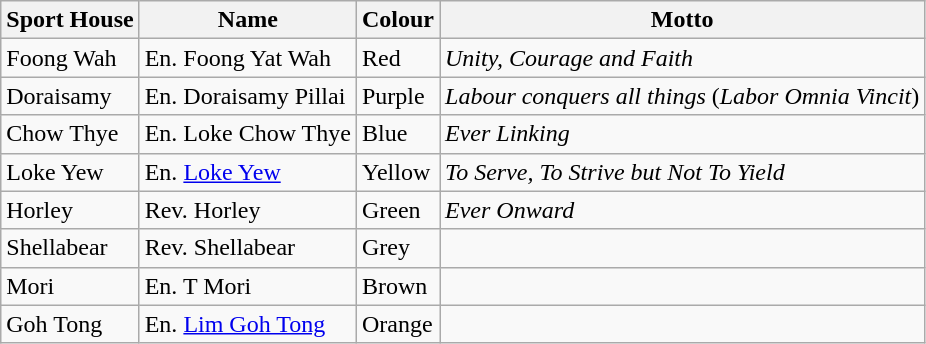<table class="wikitable">
<tr>
<th>Sport House</th>
<th>Name</th>
<th>Colour</th>
<th>Motto</th>
</tr>
<tr>
<td>Foong Wah</td>
<td>En. Foong Yat Wah</td>
<td>Red</td>
<td><em>Unity, Courage and Faith</em></td>
</tr>
<tr>
<td>Doraisamy</td>
<td>En. Doraisamy Pillai</td>
<td>Purple</td>
<td><em>Labour conquers all things</em> (<em>Labor Omnia Vincit</em>)</td>
</tr>
<tr>
<td>Chow Thye</td>
<td>En. Loke Chow Thye</td>
<td>Blue</td>
<td><em>Ever Linking</em></td>
</tr>
<tr>
<td>Loke Yew</td>
<td>En. <a href='#'>Loke Yew</a></td>
<td>Yellow</td>
<td><em>To Serve, To Strive but Not To Yield</em></td>
</tr>
<tr>
<td>Horley</td>
<td>Rev. Horley</td>
<td>Green</td>
<td><em>Ever Onward</em></td>
</tr>
<tr>
<td>Shellabear</td>
<td>Rev. Shellabear</td>
<td>Grey</td>
<td></td>
</tr>
<tr>
<td>Mori</td>
<td>En. T Mori</td>
<td>Brown</td>
<td></td>
</tr>
<tr>
<td>Goh Tong</td>
<td>En. <a href='#'>Lim Goh Tong</a></td>
<td>Orange</td>
<td></td>
</tr>
</table>
